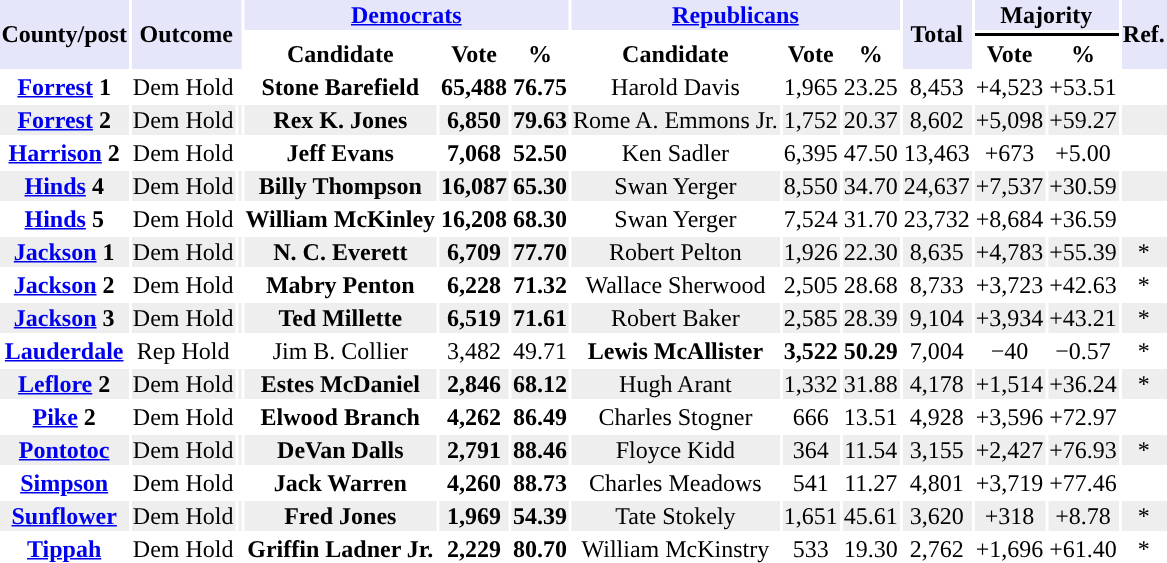<table class="toccolours sortable" style="text-align:center;">
<tr style="background:lavender">
<th rowspan="3">County/post</th>
<th rowspan="3" colspan="2">Outcome</th>
<th colspan=3><a href='#'>Democrats</a></th>
<th colspan=3><a href='#'>Republicans</a></th>
<th rowspan="3">Total</th>
<th colspan="2">Majority</th>
<th rowspan="3" class="unsortable">Ref.</th>
</tr>
<tr>
<th colspan=3 style="background-color:"></th>
<th colspan=3 style="background-color:"></th>
<th colspan=2 style="background-color:#000000"></th>
</tr>
<tr>
<th align="center">Candidate</th>
<th align="center">Vote</th>
<th align="center">%</th>
<th align="center">Candidate</th>
<th align="center">Vote</th>
<th align="center">%</th>
<th align="center">Vote</th>
<th align="center">%</th>
</tr>
<tr>
<th><a href='#'>Forrest</a> 1</th>
<td>Dem Hold</td>
<td style="background-color:"></td>
<td><strong>Stone Barefield</strong></td>
<td><strong>65,488</strong></td>
<td><strong>76.75</strong></td>
<td>Harold Davis</td>
<td>1,965</td>
<td>23.25</td>
<td>8,453</td>
<td>+4,523</td>
<td>+53.51</td>
<td></td>
</tr>
<tr style="background:#EEEEEE;">
<th><a href='#'>Forrest</a> 2</th>
<td>Dem Hold</td>
<td style="background-color:"></td>
<td><strong>Rex K. Jones</strong></td>
<td><strong>6,850</strong></td>
<td><strong>79.63</strong></td>
<td>Rome A. Emmons Jr.</td>
<td>1,752</td>
<td>20.37</td>
<td>8,602</td>
<td>+5,098</td>
<td>+59.27</td>
<td></td>
</tr>
<tr>
<th><a href='#'>Harrison</a> 2</th>
<td>Dem Hold</td>
<td style="background-color:"></td>
<td><strong>Jeff Evans</strong></td>
<td><strong>7,068</strong></td>
<td><strong>52.50</strong></td>
<td>Ken Sadler</td>
<td>6,395</td>
<td>47.50</td>
<td>13,463</td>
<td>+673</td>
<td>+5.00</td>
<td></td>
</tr>
<tr style="background:#EEEEEE;">
<th><a href='#'>Hinds</a> 4</th>
<td>Dem Hold</td>
<td style="background-color:"></td>
<td><strong>Billy Thompson</strong></td>
<td><strong>16,087</strong></td>
<td><strong>65.30</strong></td>
<td>Swan Yerger</td>
<td>8,550</td>
<td>34.70</td>
<td>24,637</td>
<td>+7,537</td>
<td>+30.59</td>
<td></td>
</tr>
<tr>
<th><a href='#'>Hinds</a> 5</th>
<td>Dem Hold</td>
<td style="background-color:"></td>
<td><strong>William McKinley</strong></td>
<td><strong>16,208</strong></td>
<td><strong>68.30</strong></td>
<td>Swan Yerger</td>
<td>7,524</td>
<td>31.70</td>
<td>23,732</td>
<td>+8,684</td>
<td>+36.59</td>
<td></td>
</tr>
<tr style="background:#EEEEEE;">
<th><a href='#'>Jackson</a> 1</th>
<td>Dem Hold</td>
<td style="background-color:"></td>
<td><strong>N. C. Everett</strong></td>
<td><strong>6,709</strong></td>
<td><strong>77.70</strong></td>
<td>Robert Pelton</td>
<td>1,926</td>
<td>22.30</td>
<td>8,635</td>
<td>+4,783</td>
<td>+55.39</td>
<td>*</td>
</tr>
<tr>
<th><a href='#'>Jackson</a> 2</th>
<td>Dem Hold</td>
<td style="background-color:"></td>
<td><strong>Mabry Penton</strong></td>
<td><strong>6,228</strong></td>
<td><strong>71.32</strong></td>
<td>Wallace Sherwood</td>
<td>2,505</td>
<td>28.68</td>
<td>8,733</td>
<td>+3,723</td>
<td>+42.63</td>
<td>*</td>
</tr>
<tr style="background:#EEEEEE;">
<th><a href='#'>Jackson</a> 3</th>
<td>Dem Hold</td>
<td style="background-color:"></td>
<td><strong>Ted Millette</strong></td>
<td><strong>6,519</strong></td>
<td><strong>71.61</strong></td>
<td>Robert Baker</td>
<td>2,585</td>
<td>28.39</td>
<td>9,104</td>
<td>+3,934</td>
<td>+43.21</td>
<td>*</td>
</tr>
<tr>
<th><a href='#'>Lauderdale</a></th>
<td>Rep Hold</td>
<td style="background-color:"></td>
<td>Jim B. Collier</td>
<td>3,482</td>
<td>49.71</td>
<td><strong>Lewis McAllister</strong></td>
<td><strong>3,522</strong></td>
<td><strong>50.29</strong></td>
<td>7,004</td>
<td>−40</td>
<td>−0.57</td>
<td>*</td>
</tr>
<tr style="background:#EEEEEE;">
<th><a href='#'>Leflore</a> 2</th>
<td>Dem Hold</td>
<td style="background-color:"></td>
<td><strong>Estes McDaniel</strong></td>
<td><strong>2,846</strong></td>
<td><strong>68.12</strong></td>
<td>Hugh Arant</td>
<td>1,332</td>
<td>31.88</td>
<td>4,178</td>
<td>+1,514</td>
<td>+36.24</td>
<td>*</td>
</tr>
<tr>
<th><a href='#'>Pike</a> 2</th>
<td>Dem Hold</td>
<td style="background-color:"></td>
<td><strong>Elwood Branch</strong></td>
<td><strong>4,262</strong></td>
<td><strong>86.49</strong></td>
<td>Charles Stogner</td>
<td>666</td>
<td>13.51</td>
<td>4,928</td>
<td>+3,596</td>
<td>+72.97</td>
<td></td>
</tr>
<tr style="background:#EEEEEE;">
<th><a href='#'>Pontotoc</a></th>
<td>Dem Hold</td>
<td style="background-color:"></td>
<td><strong>DeVan Dalls</strong></td>
<td><strong>2,791</strong></td>
<td><strong>88.46</strong></td>
<td>Floyce Kidd</td>
<td>364</td>
<td>11.54</td>
<td>3,155</td>
<td>+2,427</td>
<td>+76.93</td>
<td>*</td>
</tr>
<tr>
<th><a href='#'>Simpson</a></th>
<td>Dem Hold</td>
<td style="background-color:"></td>
<td><strong>Jack Warren</strong></td>
<td><strong>4,260</strong></td>
<td><strong>88.73</strong></td>
<td>Charles Meadows</td>
<td>541</td>
<td>11.27</td>
<td>4,801</td>
<td>+3,719</td>
<td>+77.46</td>
<td></td>
</tr>
<tr style="background:#EEEEEE;">
<th><a href='#'>Sunflower</a></th>
<td>Dem Hold</td>
<td style="background-color:"></td>
<td><strong>Fred Jones</strong></td>
<td><strong>1,969</strong></td>
<td><strong>54.39</strong></td>
<td>Tate Stokely</td>
<td>1,651</td>
<td>45.61</td>
<td>3,620</td>
<td>+318</td>
<td>+8.78</td>
<td>*</td>
</tr>
<tr>
<th><a href='#'>Tippah</a></th>
<td>Dem Hold</td>
<td style="background-color:"></td>
<td><strong>Griffin Ladner Jr.</strong></td>
<td><strong>2,229</strong></td>
<td><strong>80.70</strong></td>
<td>William McKinstry</td>
<td>533</td>
<td>19.30</td>
<td>2,762</td>
<td>+1,696</td>
<td>+61.40</td>
<td>*</td>
</tr>
</table>
